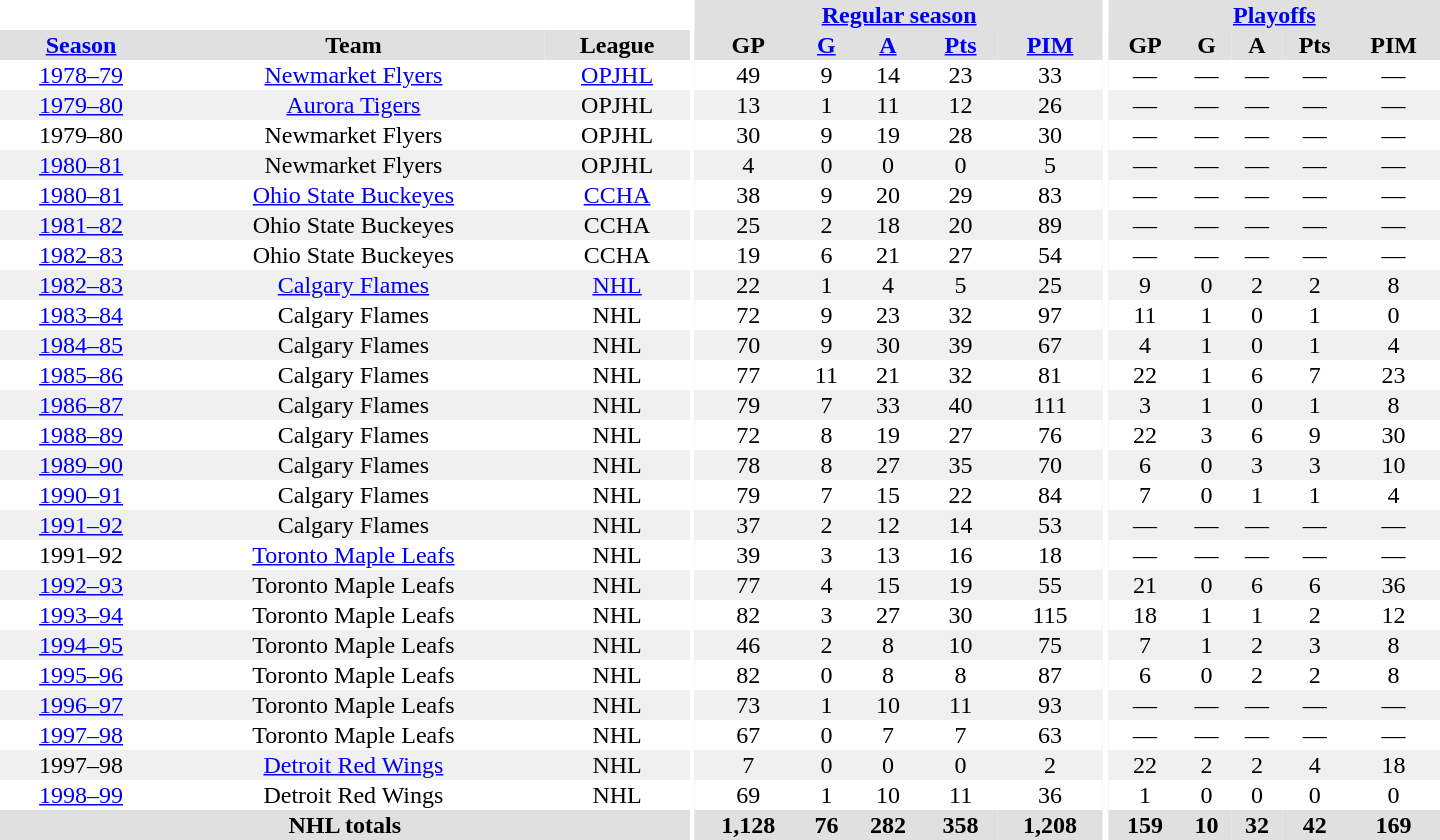<table border="0" cellpadding="1" cellspacing="0" style="text-align:center; width:60em">
<tr bgcolor="#e0e0e0">
<th colspan="3" bgcolor="#ffffff"></th>
<th rowspan="100" bgcolor="#ffffff"></th>
<th colspan="5"><a href='#'>Regular season</a></th>
<th rowspan="100" bgcolor="#ffffff"></th>
<th colspan="5"><a href='#'>Playoffs</a></th>
</tr>
<tr bgcolor="#e0e0e0">
<th><a href='#'>Season</a></th>
<th>Team</th>
<th>League</th>
<th>GP</th>
<th><a href='#'>G</a></th>
<th><a href='#'>A</a></th>
<th><a href='#'>Pts</a></th>
<th><a href='#'>PIM</a></th>
<th>GP</th>
<th>G</th>
<th>A</th>
<th>Pts</th>
<th>PIM</th>
</tr>
<tr>
<td><a href='#'>1978–79</a></td>
<td><a href='#'>Newmarket Flyers</a></td>
<td><a href='#'>OPJHL</a></td>
<td>49</td>
<td>9</td>
<td>14</td>
<td>23</td>
<td>33</td>
<td>—</td>
<td>—</td>
<td>—</td>
<td>—</td>
<td>—</td>
</tr>
<tr bgcolor="#f0f0f0">
<td><a href='#'>1979–80</a></td>
<td><a href='#'>Aurora Tigers</a></td>
<td>OPJHL</td>
<td>13</td>
<td>1</td>
<td>11</td>
<td>12</td>
<td>26</td>
<td>—</td>
<td>—</td>
<td>—</td>
<td>—</td>
<td>—</td>
</tr>
<tr>
<td>1979–80</td>
<td>Newmarket Flyers</td>
<td>OPJHL</td>
<td>30</td>
<td>9</td>
<td>19</td>
<td>28</td>
<td>30</td>
<td>—</td>
<td>—</td>
<td>—</td>
<td>—</td>
<td>—</td>
</tr>
<tr bgcolor="#f0f0f0">
<td><a href='#'>1980–81</a></td>
<td>Newmarket Flyers</td>
<td>OPJHL</td>
<td>4</td>
<td>0</td>
<td>0</td>
<td>0</td>
<td>5</td>
<td>—</td>
<td>—</td>
<td>—</td>
<td>—</td>
<td>—</td>
</tr>
<tr>
<td><a href='#'>1980–81</a></td>
<td><a href='#'>Ohio State Buckeyes</a></td>
<td><a href='#'>CCHA</a></td>
<td>38</td>
<td>9</td>
<td>20</td>
<td>29</td>
<td>83</td>
<td>—</td>
<td>—</td>
<td>—</td>
<td>—</td>
<td>—</td>
</tr>
<tr bgcolor="#f0f0f0">
<td><a href='#'>1981–82</a></td>
<td>Ohio State Buckeyes</td>
<td>CCHA</td>
<td>25</td>
<td>2</td>
<td>18</td>
<td>20</td>
<td>89</td>
<td>—</td>
<td>—</td>
<td>—</td>
<td>—</td>
<td>—</td>
</tr>
<tr>
<td><a href='#'>1982–83</a></td>
<td>Ohio State Buckeyes</td>
<td>CCHA</td>
<td>19</td>
<td>6</td>
<td>21</td>
<td>27</td>
<td>54</td>
<td>—</td>
<td>—</td>
<td>—</td>
<td>—</td>
<td>—</td>
</tr>
<tr bgcolor="#f0f0f0">
<td><a href='#'>1982–83</a></td>
<td><a href='#'>Calgary Flames</a></td>
<td><a href='#'>NHL</a></td>
<td>22</td>
<td>1</td>
<td>4</td>
<td>5</td>
<td>25</td>
<td>9</td>
<td>0</td>
<td>2</td>
<td>2</td>
<td>8</td>
</tr>
<tr>
<td><a href='#'>1983–84</a></td>
<td>Calgary Flames</td>
<td>NHL</td>
<td>72</td>
<td>9</td>
<td>23</td>
<td>32</td>
<td>97</td>
<td>11</td>
<td>1</td>
<td>0</td>
<td>1</td>
<td>0</td>
</tr>
<tr bgcolor="#f0f0f0">
<td><a href='#'>1984–85</a></td>
<td>Calgary Flames</td>
<td>NHL</td>
<td>70</td>
<td>9</td>
<td>30</td>
<td>39</td>
<td>67</td>
<td>4</td>
<td>1</td>
<td>0</td>
<td>1</td>
<td>4</td>
</tr>
<tr>
<td><a href='#'>1985–86</a></td>
<td>Calgary Flames</td>
<td>NHL</td>
<td>77</td>
<td>11</td>
<td>21</td>
<td>32</td>
<td>81</td>
<td>22</td>
<td>1</td>
<td>6</td>
<td>7</td>
<td>23</td>
</tr>
<tr bgcolor="#f0f0f0">
<td><a href='#'>1986–87</a></td>
<td>Calgary Flames</td>
<td>NHL</td>
<td>79</td>
<td>7</td>
<td>33</td>
<td>40</td>
<td>111</td>
<td>3</td>
<td>1</td>
<td>0</td>
<td>1</td>
<td>8</td>
</tr>
<tr>
<td><a href='#'>1988–89</a></td>
<td>Calgary Flames</td>
<td>NHL</td>
<td>72</td>
<td>8</td>
<td>19</td>
<td>27</td>
<td>76</td>
<td>22</td>
<td>3</td>
<td>6</td>
<td>9</td>
<td>30</td>
</tr>
<tr bgcolor="#f0f0f0">
<td><a href='#'>1989–90</a></td>
<td>Calgary Flames</td>
<td>NHL</td>
<td>78</td>
<td>8</td>
<td>27</td>
<td>35</td>
<td>70</td>
<td>6</td>
<td>0</td>
<td>3</td>
<td>3</td>
<td>10</td>
</tr>
<tr>
<td><a href='#'>1990–91</a></td>
<td>Calgary Flames</td>
<td>NHL</td>
<td>79</td>
<td>7</td>
<td>15</td>
<td>22</td>
<td>84</td>
<td>7</td>
<td>0</td>
<td>1</td>
<td>1</td>
<td>4</td>
</tr>
<tr bgcolor="#f0f0f0">
<td><a href='#'>1991–92</a></td>
<td>Calgary Flames</td>
<td>NHL</td>
<td>37</td>
<td>2</td>
<td>12</td>
<td>14</td>
<td>53</td>
<td>—</td>
<td>—</td>
<td>—</td>
<td>—</td>
<td>—</td>
</tr>
<tr>
<td>1991–92</td>
<td><a href='#'>Toronto Maple Leafs</a></td>
<td>NHL</td>
<td>39</td>
<td>3</td>
<td>13</td>
<td>16</td>
<td>18</td>
<td>—</td>
<td>—</td>
<td>—</td>
<td>—</td>
<td>—</td>
</tr>
<tr bgcolor="#f0f0f0">
<td><a href='#'>1992–93</a></td>
<td>Toronto Maple Leafs</td>
<td>NHL</td>
<td>77</td>
<td>4</td>
<td>15</td>
<td>19</td>
<td>55</td>
<td>21</td>
<td>0</td>
<td>6</td>
<td>6</td>
<td>36</td>
</tr>
<tr>
<td><a href='#'>1993–94</a></td>
<td>Toronto Maple Leafs</td>
<td>NHL</td>
<td>82</td>
<td>3</td>
<td>27</td>
<td>30</td>
<td>115</td>
<td>18</td>
<td>1</td>
<td>1</td>
<td>2</td>
<td>12</td>
</tr>
<tr bgcolor="#f0f0f0">
<td><a href='#'>1994–95</a></td>
<td>Toronto Maple Leafs</td>
<td>NHL</td>
<td>46</td>
<td>2</td>
<td>8</td>
<td>10</td>
<td>75</td>
<td>7</td>
<td>1</td>
<td>2</td>
<td>3</td>
<td>8</td>
</tr>
<tr>
<td><a href='#'>1995–96</a></td>
<td>Toronto Maple Leafs</td>
<td>NHL</td>
<td>82</td>
<td>0</td>
<td>8</td>
<td>8</td>
<td>87</td>
<td>6</td>
<td>0</td>
<td>2</td>
<td>2</td>
<td>8</td>
</tr>
<tr bgcolor="#f0f0f0">
<td><a href='#'>1996–97</a></td>
<td>Toronto Maple Leafs</td>
<td>NHL</td>
<td>73</td>
<td>1</td>
<td>10</td>
<td>11</td>
<td>93</td>
<td>—</td>
<td>—</td>
<td>—</td>
<td>—</td>
<td>—</td>
</tr>
<tr>
<td><a href='#'>1997–98</a></td>
<td>Toronto Maple Leafs</td>
<td>NHL</td>
<td>67</td>
<td>0</td>
<td>7</td>
<td>7</td>
<td>63</td>
<td>—</td>
<td>—</td>
<td>—</td>
<td>—</td>
<td>—</td>
</tr>
<tr bgcolor="#f0f0f0">
<td>1997–98</td>
<td><a href='#'>Detroit Red Wings</a></td>
<td>NHL</td>
<td>7</td>
<td>0</td>
<td>0</td>
<td>0</td>
<td>2</td>
<td>22</td>
<td>2</td>
<td>2</td>
<td>4</td>
<td>18</td>
</tr>
<tr>
<td><a href='#'>1998–99</a></td>
<td>Detroit Red Wings</td>
<td>NHL</td>
<td>69</td>
<td>1</td>
<td>10</td>
<td>11</td>
<td>36</td>
<td>1</td>
<td>0</td>
<td>0</td>
<td>0</td>
<td>0</td>
</tr>
<tr bgcolor="#e0e0e0">
<th colspan="3">NHL totals</th>
<th>1,128</th>
<th>76</th>
<th>282</th>
<th>358</th>
<th>1,208</th>
<th>159</th>
<th>10</th>
<th>32</th>
<th>42</th>
<th>169</th>
</tr>
</table>
